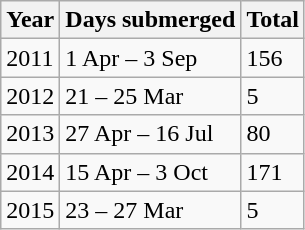<table class="wikitable">
<tr>
<th>Year</th>
<th>Days submerged</th>
<th>Total</th>
</tr>
<tr>
<td>2011</td>
<td>1 Apr – 3 Sep</td>
<td>156</td>
</tr>
<tr>
<td>2012</td>
<td>21 – 25 Mar</td>
<td>5</td>
</tr>
<tr>
<td>2013</td>
<td>27 Apr – 16 Jul</td>
<td>80</td>
</tr>
<tr>
<td>2014</td>
<td>15 Apr – 3 Oct</td>
<td>171</td>
</tr>
<tr>
<td>2015</td>
<td>23 – 27 Mar</td>
<td>5</td>
</tr>
</table>
